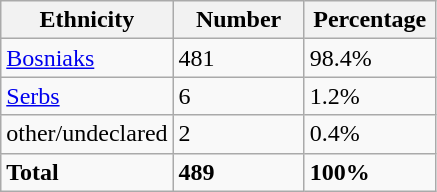<table class="wikitable">
<tr>
<th width="100px">Ethnicity</th>
<th width="80px">Number</th>
<th width="80px">Percentage</th>
</tr>
<tr>
<td><a href='#'>Bosniaks</a></td>
<td>481</td>
<td>98.4%</td>
</tr>
<tr>
<td><a href='#'>Serbs</a></td>
<td>6</td>
<td>1.2%</td>
</tr>
<tr>
<td>other/undeclared</td>
<td>2</td>
<td>0.4%</td>
</tr>
<tr>
<td><strong>Total</strong></td>
<td><strong>489</strong></td>
<td><strong>100%</strong></td>
</tr>
</table>
